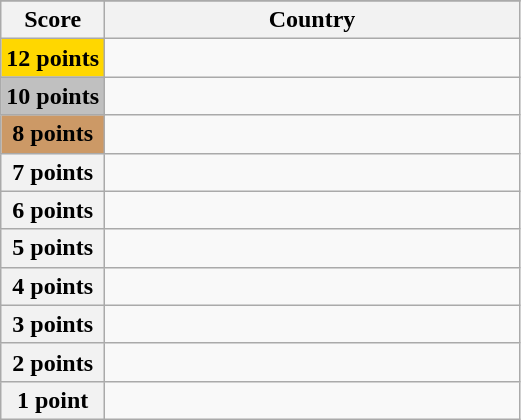<table class="wikitable">
<tr>
</tr>
<tr>
<th scope="col" width="20%">Score</th>
<th scope="col">Country</th>
</tr>
<tr>
<th scope="row" style="background:gold">12 points</th>
<td></td>
</tr>
<tr>
<th scope="row" style="background:silver">10 points</th>
<td></td>
</tr>
<tr>
<th scope="row" style="background:#CC9966">8 points</th>
<td></td>
</tr>
<tr>
<th scope="row">7 points</th>
<td></td>
</tr>
<tr>
<th scope="row">6 points</th>
<td></td>
</tr>
<tr>
<th scope="row">5 points</th>
<td></td>
</tr>
<tr>
<th scope="row">4 points</th>
<td></td>
</tr>
<tr>
<th scope="row">3 points</th>
<td></td>
</tr>
<tr>
<th scope="row">2 points</th>
<td></td>
</tr>
<tr>
<th scope="row">1 point</th>
<td></td>
</tr>
</table>
